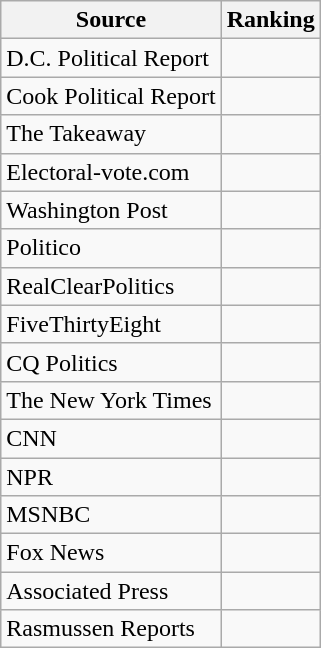<table class="wikitable">
<tr>
<th>Source</th>
<th>Ranking</th>
</tr>
<tr>
<td>D.C. Political Report</td>
<td></td>
</tr>
<tr>
<td>Cook Political Report</td>
<td></td>
</tr>
<tr>
<td>The Takeaway</td>
<td></td>
</tr>
<tr>
<td>Electoral-vote.com</td>
<td></td>
</tr>
<tr>
<td The Washington Post>Washington Post</td>
<td></td>
</tr>
<tr>
<td>Politico</td>
<td></td>
</tr>
<tr>
<td>RealClearPolitics</td>
<td></td>
</tr>
<tr>
<td>FiveThirtyEight</td>
<td></td>
</tr>
<tr>
<td>CQ Politics</td>
<td></td>
</tr>
<tr>
<td>The New York Times</td>
<td></td>
</tr>
<tr>
<td>CNN</td>
<td></td>
</tr>
<tr>
<td>NPR</td>
<td></td>
</tr>
<tr>
<td>MSNBC</td>
<td></td>
</tr>
<tr>
<td>Fox News</td>
<td></td>
</tr>
<tr>
<td>Associated Press</td>
<td></td>
</tr>
<tr>
<td>Rasmussen Reports</td>
<td></td>
</tr>
</table>
